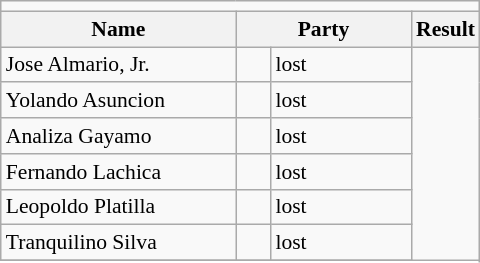<table class=wikitable style="font-size:90%">
<tr>
<td colspan=4 bgcolor=></td>
</tr>
<tr>
<th width=150px>Name</th>
<th colspan=2 width=110px>Party</th>
<th>Result</th>
</tr>
<tr>
<td>Jose Almario, Jr.</td>
<td></td>
<td>lost</td>
</tr>
<tr>
<td>Yolando Asuncion</td>
<td></td>
<td>lost</td>
</tr>
<tr>
<td>Analiza Gayamo</td>
<td></td>
<td>lost</td>
</tr>
<tr>
<td>Fernando Lachica</td>
<td></td>
<td>lost</td>
</tr>
<tr>
<td>Leopoldo Platilla</td>
<td></td>
<td>lost</td>
</tr>
<tr>
<td>Tranquilino Silva</td>
<td></td>
<td>lost</td>
</tr>
<tr>
</tr>
</table>
